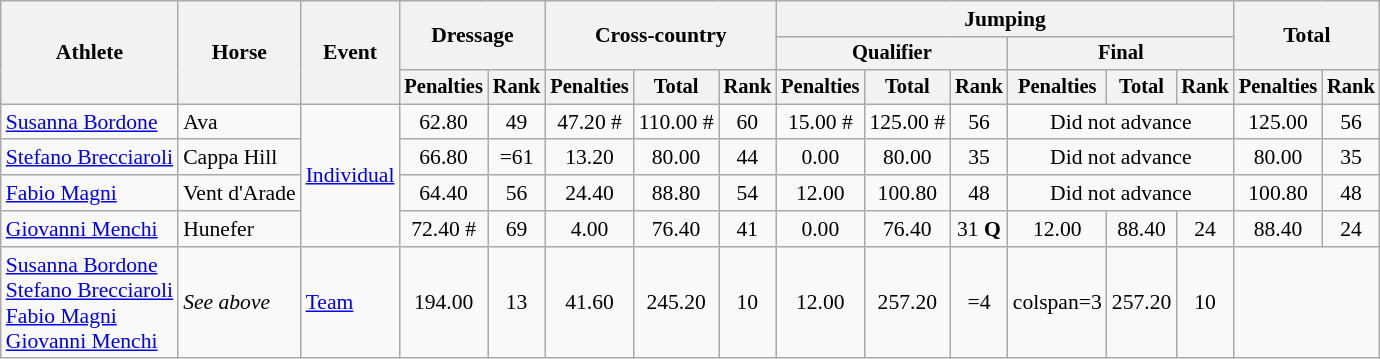<table class=wikitable style="font-size:90%">
<tr>
<th rowspan="3">Athlete</th>
<th rowspan="3">Horse</th>
<th rowspan="3">Event</th>
<th colspan="2" rowspan="2">Dressage</th>
<th colspan="3" rowspan="2">Cross-country</th>
<th colspan="6">Jumping</th>
<th colspan="2" rowspan="2">Total</th>
</tr>
<tr style="font-size:95%">
<th colspan="3">Qualifier</th>
<th colspan="3">Final</th>
</tr>
<tr style="font-size:95%">
<th>Penalties</th>
<th>Rank</th>
<th>Penalties</th>
<th>Total</th>
<th>Rank</th>
<th>Penalties</th>
<th>Total</th>
<th>Rank</th>
<th>Penalties</th>
<th>Total</th>
<th>Rank</th>
<th>Penalties</th>
<th>Rank</th>
</tr>
<tr align=center>
<td align=left><a href='#'>Susanna Bordone</a></td>
<td align=left>Ava</td>
<td align=left rowspan=4><a href='#'>Individual</a></td>
<td>62.80</td>
<td>49</td>
<td>47.20 #</td>
<td>110.00 #</td>
<td>60</td>
<td>15.00 #</td>
<td>125.00 #</td>
<td>56</td>
<td colspan=3>Did not advance</td>
<td>125.00</td>
<td>56</td>
</tr>
<tr align=center>
<td align=left><a href='#'>Stefano Brecciaroli</a></td>
<td align=left>Cappa Hill</td>
<td>66.80</td>
<td>=61</td>
<td>13.20</td>
<td>80.00</td>
<td>44</td>
<td>0.00</td>
<td>80.00</td>
<td>35</td>
<td colspan=3>Did not advance</td>
<td>80.00</td>
<td>35</td>
</tr>
<tr align=center>
<td align=left><a href='#'>Fabio Magni</a></td>
<td align=left>Vent d'Arade</td>
<td>64.40</td>
<td>56</td>
<td>24.40</td>
<td>88.80</td>
<td>54</td>
<td>12.00</td>
<td>100.80</td>
<td>48</td>
<td colspan=3>Did not advance</td>
<td>100.80</td>
<td>48</td>
</tr>
<tr align=center>
<td align=left><a href='#'>Giovanni Menchi</a></td>
<td align=left>Hunefer</td>
<td>72.40 #</td>
<td>69</td>
<td>4.00</td>
<td>76.40</td>
<td>41</td>
<td>0.00</td>
<td>76.40</td>
<td>31 <strong>Q</strong></td>
<td>12.00</td>
<td>88.40</td>
<td>24</td>
<td>88.40</td>
<td>24</td>
</tr>
<tr align=center>
<td align=left><a href='#'>Susanna Bordone</a><br><a href='#'>Stefano Brecciaroli</a><br><a href='#'>Fabio Magni</a><br><a href='#'>Giovanni Menchi</a></td>
<td align=left><em>See above</em></td>
<td align=left><a href='#'>Team</a></td>
<td>194.00</td>
<td>13</td>
<td>41.60</td>
<td>245.20</td>
<td>10</td>
<td>12.00</td>
<td>257.20</td>
<td>=4</td>
<td>colspan=3 </td>
<td>257.20</td>
<td>10</td>
</tr>
</table>
